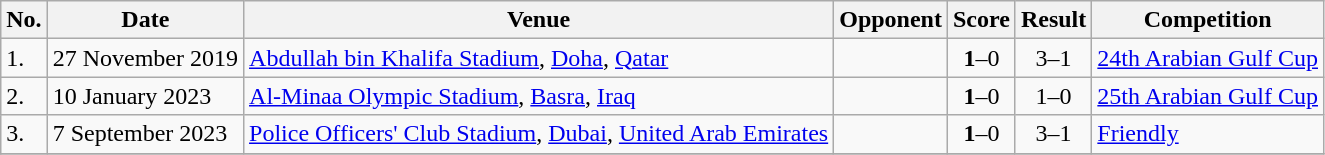<table class="wikitable">
<tr>
<th>No.</th>
<th>Date</th>
<th>Venue</th>
<th>Opponent</th>
<th>Score</th>
<th>Result</th>
<th>Competition</th>
</tr>
<tr>
<td>1.</td>
<td>27 November 2019</td>
<td><a href='#'>Abdullah bin Khalifa Stadium</a>, <a href='#'>Doha</a>, <a href='#'>Qatar</a></td>
<td></td>
<td align=center><strong>1</strong>–0</td>
<td align=center>3–1</td>
<td><a href='#'>24th Arabian Gulf Cup</a></td>
</tr>
<tr>
<td>2.</td>
<td>10 January 2023</td>
<td><a href='#'>Al-Minaa Olympic Stadium</a>, <a href='#'>Basra</a>, <a href='#'>Iraq</a></td>
<td></td>
<td align=center><strong>1</strong>–0</td>
<td align=center>1–0</td>
<td><a href='#'>25th Arabian Gulf Cup</a></td>
</tr>
<tr>
<td>3.</td>
<td>7 September 2023</td>
<td><a href='#'>Police Officers' Club Stadium</a>, <a href='#'>Dubai</a>, <a href='#'>United Arab Emirates</a></td>
<td></td>
<td align=center><strong>1</strong>–0</td>
<td align=center>3–1</td>
<td><a href='#'>Friendly</a></td>
</tr>
<tr>
</tr>
</table>
